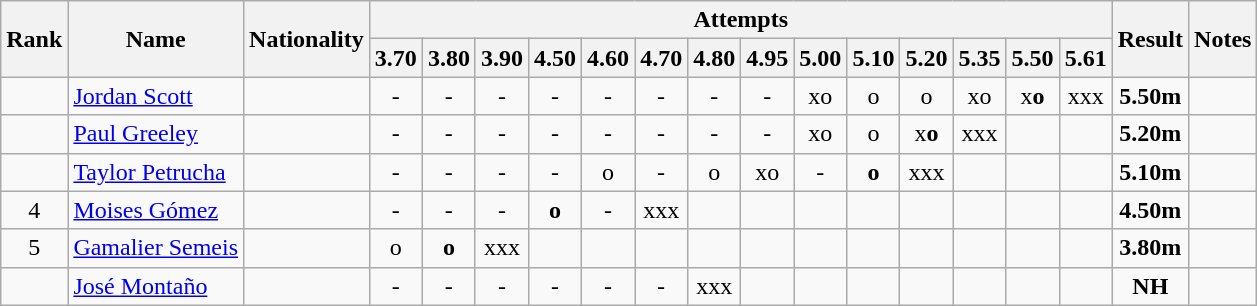<table class="wikitable sortable" style="text-align:center">
<tr>
<th rowspan=2>Rank</th>
<th rowspan=2>Name</th>
<th rowspan=2>Nationality</th>
<th colspan=14>Attempts</th>
<th rowspan=2>Result</th>
<th rowspan=2>Notes</th>
</tr>
<tr>
<th>3.70</th>
<th>3.80</th>
<th>3.90</th>
<th>4.50</th>
<th>4.60</th>
<th>4.70</th>
<th>4.80</th>
<th>4.95</th>
<th>5.00</th>
<th>5.10</th>
<th>5.20</th>
<th>5.35</th>
<th>5.50</th>
<th>5.61</th>
</tr>
<tr>
<td align=center></td>
<td align=left><a href='#'>Jordan Scott</a></td>
<td align=left></td>
<td>-</td>
<td>-</td>
<td>-</td>
<td>-</td>
<td>-</td>
<td>-</td>
<td>-</td>
<td>-</td>
<td>xo</td>
<td>o</td>
<td>o</td>
<td>xo</td>
<td>x<strong>o</strong></td>
<td>xxx</td>
<td><strong>5.50m</strong></td>
<td></td>
</tr>
<tr>
<td align=center></td>
<td align=left><a href='#'>Paul Greeley</a></td>
<td align=left></td>
<td>-</td>
<td>-</td>
<td>-</td>
<td>-</td>
<td>-</td>
<td>-</td>
<td>-</td>
<td>-</td>
<td>xo</td>
<td>o</td>
<td>x<strong>o</strong></td>
<td>xxx</td>
<td></td>
<td></td>
<td><strong>5.20m</strong></td>
<td></td>
</tr>
<tr>
<td align=center></td>
<td align=left><a href='#'>Taylor Petrucha</a></td>
<td align=left></td>
<td>-</td>
<td>-</td>
<td>-</td>
<td>-</td>
<td>o</td>
<td>-</td>
<td>o</td>
<td>xo</td>
<td>-</td>
<td><strong>o</strong></td>
<td>xxx</td>
<td></td>
<td></td>
<td></td>
<td><strong>5.10m</strong></td>
<td></td>
</tr>
<tr>
<td align=center>4</td>
<td align=left><a href='#'>Moises Gómez</a></td>
<td align=left></td>
<td>-</td>
<td>-</td>
<td>-</td>
<td><strong>o</strong></td>
<td>-</td>
<td>xxx</td>
<td></td>
<td></td>
<td></td>
<td></td>
<td></td>
<td></td>
<td></td>
<td></td>
<td><strong>4.50m</strong></td>
<td></td>
</tr>
<tr>
<td align=center>5</td>
<td align=left><a href='#'>Gamalier Semeis</a></td>
<td align=left></td>
<td>o</td>
<td><strong>o</strong></td>
<td>xxx</td>
<td></td>
<td></td>
<td></td>
<td></td>
<td></td>
<td></td>
<td></td>
<td></td>
<td></td>
<td></td>
<td></td>
<td><strong>3.80m</strong></td>
<td></td>
</tr>
<tr>
<td align=center></td>
<td align=left><a href='#'>José Montaño</a></td>
<td align=left></td>
<td>-</td>
<td>-</td>
<td>-</td>
<td>-</td>
<td>-</td>
<td>-</td>
<td>xxx</td>
<td></td>
<td></td>
<td></td>
<td></td>
<td></td>
<td></td>
<td></td>
<td><strong>NH</strong></td>
<td></td>
</tr>
</table>
